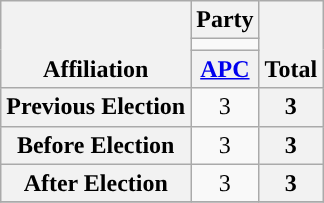<table class=wikitable style="text-align:center">
<tr style="vertical-align:bottom;">
<th rowspan=3>Affiliation</th>
<th colspan=1>Party</th>
<th rowspan=3>Total</th>
</tr>
<tr>
<td style="background-color:"></td>
</tr>
<tr>
<th><a href='#'>APC</a></th>
</tr>
<tr>
<th>Previous Election</th>
<td>3</td>
<th>3</th>
</tr>
<tr>
<th>Before Election</th>
<td>3</td>
<th>3</th>
</tr>
<tr>
<th>After Election</th>
<td>3</td>
<th>3</th>
</tr>
<tr>
</tr>
</table>
